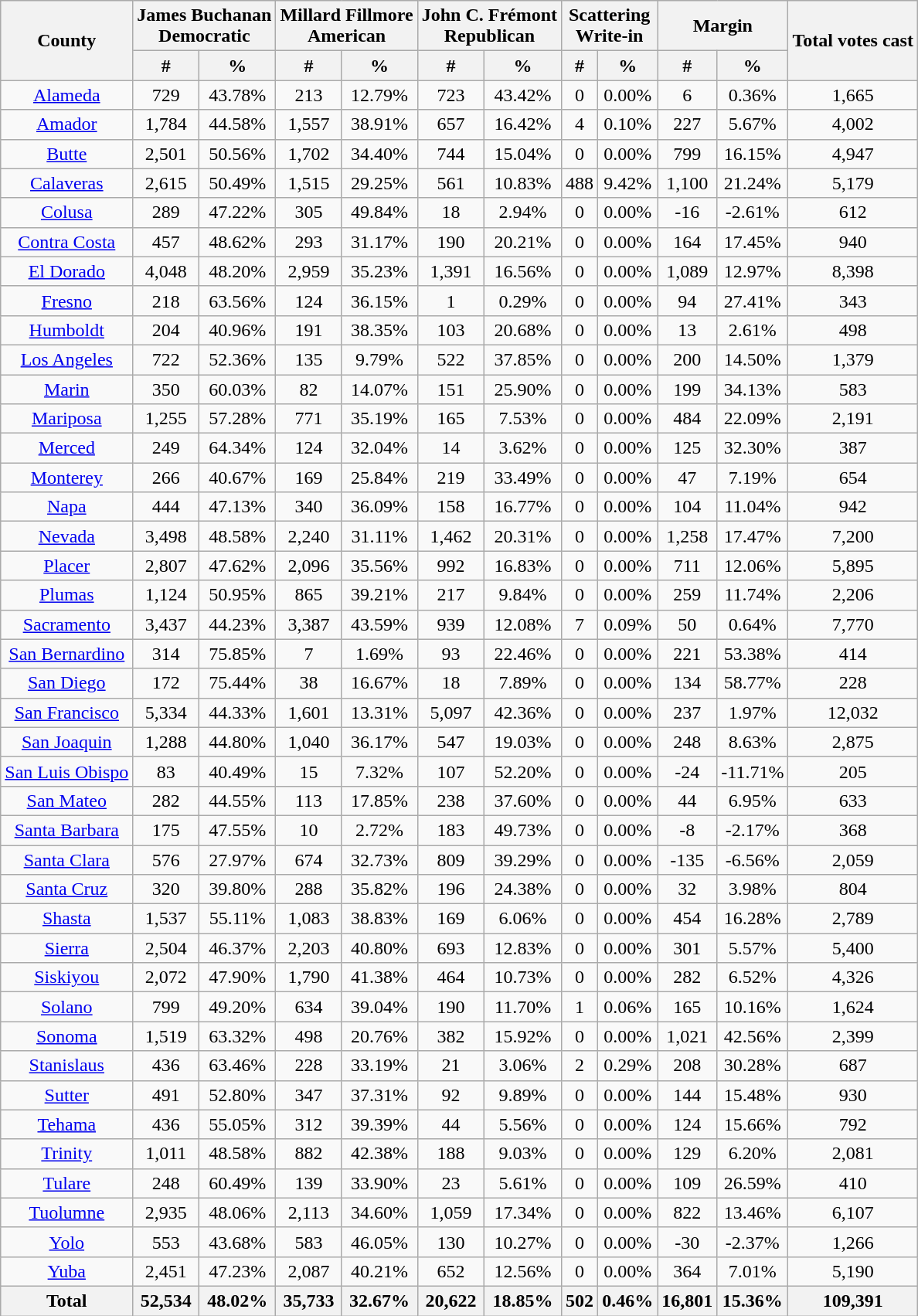<table class="wikitable sortable" style="text-align:center">
<tr>
<th rowspan="2" style="text-align:center;">County</th>
<th colspan="2" style="text-align:center;">James Buchanan<br>Democratic</th>
<th colspan="2" style="text-align:center;">Millard Fillmore<br>American</th>
<th colspan="2" style="text-align:center;">John C. Frémont<br>Republican</th>
<th colspan="2" style="text-align:center;">Scattering<br>Write-in</th>
<th colspan="2" style="text-align:center;">Margin</th>
<th rowspan="2" style="text-align:center;">Total votes cast</th>
</tr>
<tr>
<th style="text-align:center;" data-sort-type="number">#</th>
<th style="text-align:center;" data-sort-type="number">%</th>
<th style="text-align:center;" data-sort-type="number">#</th>
<th style="text-align:center;" data-sort-type="number">%</th>
<th style="text-align:center;" data-sort-type="number">#</th>
<th style="text-align:center;" data-sort-type="number">%</th>
<th style="text-align:center;" data-sort-type="number">#</th>
<th style="text-align:center;" data-sort-type="number">%</th>
<th style="text-align:center;" data-sort-type="number">#</th>
<th style="text-align:center;" data-sort-type="number">%</th>
</tr>
<tr style="text-align:center;">
<td><a href='#'>Alameda</a></td>
<td>729</td>
<td>43.78%</td>
<td>213</td>
<td>12.79%</td>
<td>723</td>
<td>43.42%</td>
<td>0</td>
<td>0.00%</td>
<td>6</td>
<td>0.36%</td>
<td>1,665</td>
</tr>
<tr style="text-align:center;">
<td><a href='#'>Amador</a></td>
<td>1,784</td>
<td>44.58%</td>
<td>1,557</td>
<td>38.91%</td>
<td>657</td>
<td>16.42%</td>
<td>4</td>
<td>0.10%</td>
<td>227</td>
<td>5.67%</td>
<td>4,002</td>
</tr>
<tr style="text-align:center;">
<td><a href='#'>Butte</a></td>
<td>2,501</td>
<td>50.56%</td>
<td>1,702</td>
<td>34.40%</td>
<td>744</td>
<td>15.04%</td>
<td>0</td>
<td>0.00%</td>
<td>799</td>
<td>16.15%</td>
<td>4,947</td>
</tr>
<tr style="text-align:center;">
<td><a href='#'>Calaveras</a></td>
<td>2,615</td>
<td>50.49%</td>
<td>1,515</td>
<td>29.25%</td>
<td>561</td>
<td>10.83%</td>
<td>488</td>
<td>9.42%</td>
<td>1,100</td>
<td>21.24%</td>
<td>5,179</td>
</tr>
<tr style="text-align:center;">
<td><a href='#'>Colusa</a></td>
<td>289</td>
<td>47.22%</td>
<td>305</td>
<td>49.84%</td>
<td>18</td>
<td>2.94%</td>
<td>0</td>
<td>0.00%</td>
<td>-16</td>
<td>-2.61%</td>
<td>612</td>
</tr>
<tr style="text-align:center;">
<td><a href='#'>Contra Costa</a></td>
<td>457</td>
<td>48.62%</td>
<td>293</td>
<td>31.17%</td>
<td>190</td>
<td>20.21%</td>
<td>0</td>
<td>0.00%</td>
<td>164</td>
<td>17.45%</td>
<td>940</td>
</tr>
<tr style="text-align:center;">
<td><a href='#'>El Dorado</a></td>
<td>4,048</td>
<td>48.20%</td>
<td>2,959</td>
<td>35.23%</td>
<td>1,391</td>
<td>16.56%</td>
<td>0</td>
<td>0.00%</td>
<td>1,089</td>
<td>12.97%</td>
<td>8,398</td>
</tr>
<tr style="text-align:center;">
<td><a href='#'>Fresno</a></td>
<td>218</td>
<td>63.56%</td>
<td>124</td>
<td>36.15%</td>
<td>1</td>
<td>0.29%</td>
<td>0</td>
<td>0.00%</td>
<td>94</td>
<td>27.41%</td>
<td>343</td>
</tr>
<tr style="text-align:center;">
<td><a href='#'>Humboldt</a></td>
<td>204</td>
<td>40.96%</td>
<td>191</td>
<td>38.35%</td>
<td>103</td>
<td>20.68%</td>
<td>0</td>
<td>0.00%</td>
<td>13</td>
<td>2.61%</td>
<td>498</td>
</tr>
<tr style="text-align:center;">
<td><a href='#'>Los Angeles</a></td>
<td>722</td>
<td>52.36%</td>
<td>135</td>
<td>9.79%</td>
<td>522</td>
<td>37.85%</td>
<td>0</td>
<td>0.00%</td>
<td>200</td>
<td>14.50%</td>
<td>1,379</td>
</tr>
<tr style="text-align:center;">
<td><a href='#'>Marin</a></td>
<td>350</td>
<td>60.03%</td>
<td>82</td>
<td>14.07%</td>
<td>151</td>
<td>25.90%</td>
<td>0</td>
<td>0.00%</td>
<td>199</td>
<td>34.13%</td>
<td>583</td>
</tr>
<tr style="text-align:center;">
<td><a href='#'>Mariposa</a></td>
<td>1,255</td>
<td>57.28%</td>
<td>771</td>
<td>35.19%</td>
<td>165</td>
<td>7.53%</td>
<td>0</td>
<td>0.00%</td>
<td>484</td>
<td>22.09%</td>
<td>2,191</td>
</tr>
<tr style="text-align:center;">
<td><a href='#'>Merced</a></td>
<td>249</td>
<td>64.34%</td>
<td>124</td>
<td>32.04%</td>
<td>14</td>
<td>3.62%</td>
<td>0</td>
<td>0.00%</td>
<td>125</td>
<td>32.30%</td>
<td>387</td>
</tr>
<tr style="text-align:center;">
<td><a href='#'>Monterey</a></td>
<td>266</td>
<td>40.67%</td>
<td>169</td>
<td>25.84%</td>
<td>219</td>
<td>33.49%</td>
<td>0</td>
<td>0.00%</td>
<td>47</td>
<td>7.19%</td>
<td>654</td>
</tr>
<tr style="text-align:center;">
<td><a href='#'>Napa</a></td>
<td>444</td>
<td>47.13%</td>
<td>340</td>
<td>36.09%</td>
<td>158</td>
<td>16.77%</td>
<td>0</td>
<td>0.00%</td>
<td>104</td>
<td>11.04%</td>
<td>942</td>
</tr>
<tr style="text-align:center;">
<td><a href='#'>Nevada</a></td>
<td>3,498</td>
<td>48.58%</td>
<td>2,240</td>
<td>31.11%</td>
<td>1,462</td>
<td>20.31%</td>
<td>0</td>
<td>0.00%</td>
<td>1,258</td>
<td>17.47%</td>
<td>7,200</td>
</tr>
<tr style="text-align:center;">
<td><a href='#'>Placer</a></td>
<td>2,807</td>
<td>47.62%</td>
<td>2,096</td>
<td>35.56%</td>
<td>992</td>
<td>16.83%</td>
<td>0</td>
<td>0.00%</td>
<td>711</td>
<td>12.06%</td>
<td>5,895</td>
</tr>
<tr style="text-align:center;">
<td><a href='#'>Plumas</a></td>
<td>1,124</td>
<td>50.95%</td>
<td>865</td>
<td>39.21%</td>
<td>217</td>
<td>9.84%</td>
<td>0</td>
<td>0.00%</td>
<td>259</td>
<td>11.74%</td>
<td>2,206</td>
</tr>
<tr style="text-align:center;">
<td><a href='#'>Sacramento</a></td>
<td>3,437</td>
<td>44.23%</td>
<td>3,387</td>
<td>43.59%</td>
<td>939</td>
<td>12.08%</td>
<td>7</td>
<td>0.09%</td>
<td>50</td>
<td>0.64%</td>
<td>7,770</td>
</tr>
<tr style="text-align:center;">
<td><a href='#'>San Bernardino</a></td>
<td>314</td>
<td>75.85%</td>
<td>7</td>
<td>1.69%</td>
<td>93</td>
<td>22.46%</td>
<td>0</td>
<td>0.00%</td>
<td>221</td>
<td>53.38%</td>
<td>414</td>
</tr>
<tr style="text-align:center;">
<td><a href='#'>San Diego</a></td>
<td>172</td>
<td>75.44%</td>
<td>38</td>
<td>16.67%</td>
<td>18</td>
<td>7.89%</td>
<td>0</td>
<td>0.00%</td>
<td>134</td>
<td>58.77%</td>
<td>228</td>
</tr>
<tr style="text-align:center;">
<td><a href='#'>San Francisco</a></td>
<td>5,334</td>
<td>44.33%</td>
<td>1,601</td>
<td>13.31%</td>
<td>5,097</td>
<td>42.36%</td>
<td>0</td>
<td>0.00%</td>
<td>237</td>
<td>1.97%</td>
<td>12,032</td>
</tr>
<tr style="text-align:center;">
<td><a href='#'>San Joaquin</a></td>
<td>1,288</td>
<td>44.80%</td>
<td>1,040</td>
<td>36.17%</td>
<td>547</td>
<td>19.03%</td>
<td>0</td>
<td>0.00%</td>
<td>248</td>
<td>8.63%</td>
<td>2,875</td>
</tr>
<tr style="text-align:center;">
<td><a href='#'>San Luis Obispo</a></td>
<td>83</td>
<td>40.49%</td>
<td>15</td>
<td>7.32%</td>
<td>107</td>
<td>52.20%</td>
<td>0</td>
<td>0.00%</td>
<td>-24</td>
<td>-11.71%</td>
<td>205</td>
</tr>
<tr style="text-align:center;">
<td><a href='#'>San Mateo</a></td>
<td>282</td>
<td>44.55%</td>
<td>113</td>
<td>17.85%</td>
<td>238</td>
<td>37.60%</td>
<td>0</td>
<td>0.00%</td>
<td>44</td>
<td>6.95%</td>
<td>633</td>
</tr>
<tr style="text-align:center;">
<td><a href='#'>Santa Barbara</a></td>
<td>175</td>
<td>47.55%</td>
<td>10</td>
<td>2.72%</td>
<td>183</td>
<td>49.73%</td>
<td>0</td>
<td>0.00%</td>
<td>-8</td>
<td>-2.17%</td>
<td>368</td>
</tr>
<tr style="text-align:center;">
<td><a href='#'>Santa Clara</a></td>
<td>576</td>
<td>27.97%</td>
<td>674</td>
<td>32.73%</td>
<td>809</td>
<td>39.29%</td>
<td>0</td>
<td>0.00%</td>
<td>-135</td>
<td>-6.56%</td>
<td>2,059</td>
</tr>
<tr style="text-align:center;">
<td><a href='#'>Santa Cruz</a></td>
<td>320</td>
<td>39.80%</td>
<td>288</td>
<td>35.82%</td>
<td>196</td>
<td>24.38%</td>
<td>0</td>
<td>0.00%</td>
<td>32</td>
<td>3.98%</td>
<td>804</td>
</tr>
<tr style="text-align:center;">
<td><a href='#'>Shasta</a></td>
<td>1,537</td>
<td>55.11%</td>
<td>1,083</td>
<td>38.83%</td>
<td>169</td>
<td>6.06%</td>
<td>0</td>
<td>0.00%</td>
<td>454</td>
<td>16.28%</td>
<td>2,789</td>
</tr>
<tr style="text-align:center;">
<td><a href='#'>Sierra</a></td>
<td>2,504</td>
<td>46.37%</td>
<td>2,203</td>
<td>40.80%</td>
<td>693</td>
<td>12.83%</td>
<td>0</td>
<td>0.00%</td>
<td>301</td>
<td>5.57%</td>
<td>5,400</td>
</tr>
<tr style="text-align:center;">
<td><a href='#'>Siskiyou</a></td>
<td>2,072</td>
<td>47.90%</td>
<td>1,790</td>
<td>41.38%</td>
<td>464</td>
<td>10.73%</td>
<td>0</td>
<td>0.00%</td>
<td>282</td>
<td>6.52%</td>
<td>4,326</td>
</tr>
<tr style="text-align:center;">
<td><a href='#'>Solano</a></td>
<td>799</td>
<td>49.20%</td>
<td>634</td>
<td>39.04%</td>
<td>190</td>
<td>11.70%</td>
<td>1</td>
<td>0.06%</td>
<td>165</td>
<td>10.16%</td>
<td>1,624</td>
</tr>
<tr style="text-align:center;">
<td><a href='#'>Sonoma</a></td>
<td>1,519</td>
<td>63.32%</td>
<td>498</td>
<td>20.76%</td>
<td>382</td>
<td>15.92%</td>
<td>0</td>
<td>0.00%</td>
<td>1,021</td>
<td>42.56%</td>
<td>2,399</td>
</tr>
<tr style="text-align:center;">
<td><a href='#'>Stanislaus</a></td>
<td>436</td>
<td>63.46%</td>
<td>228</td>
<td>33.19%</td>
<td>21</td>
<td>3.06%</td>
<td>2</td>
<td>0.29%</td>
<td>208</td>
<td>30.28%</td>
<td>687</td>
</tr>
<tr style="text-align:center;">
<td><a href='#'>Sutter</a></td>
<td>491</td>
<td>52.80%</td>
<td>347</td>
<td>37.31%</td>
<td>92</td>
<td>9.89%</td>
<td>0</td>
<td>0.00%</td>
<td>144</td>
<td>15.48%</td>
<td>930</td>
</tr>
<tr style="text-align:center;">
<td><a href='#'>Tehama</a></td>
<td>436</td>
<td>55.05%</td>
<td>312</td>
<td>39.39%</td>
<td>44</td>
<td>5.56%</td>
<td>0</td>
<td>0.00%</td>
<td>124</td>
<td>15.66%</td>
<td>792</td>
</tr>
<tr style="text-align:center;">
<td><a href='#'>Trinity</a></td>
<td>1,011</td>
<td>48.58%</td>
<td>882</td>
<td>42.38%</td>
<td>188</td>
<td>9.03%</td>
<td>0</td>
<td>0.00%</td>
<td>129</td>
<td>6.20%</td>
<td>2,081</td>
</tr>
<tr style="text-align:center;">
<td><a href='#'>Tulare</a></td>
<td>248</td>
<td>60.49%</td>
<td>139</td>
<td>33.90%</td>
<td>23</td>
<td>5.61%</td>
<td>0</td>
<td>0.00%</td>
<td>109</td>
<td>26.59%</td>
<td>410</td>
</tr>
<tr style="text-align:center;">
<td><a href='#'>Tuolumne</a></td>
<td>2,935</td>
<td>48.06%</td>
<td>2,113</td>
<td>34.60%</td>
<td>1,059</td>
<td>17.34%</td>
<td>0</td>
<td>0.00%</td>
<td>822</td>
<td>13.46%</td>
<td>6,107</td>
</tr>
<tr style="text-align:center;">
<td><a href='#'>Yolo</a></td>
<td>553</td>
<td>43.68%</td>
<td>583</td>
<td>46.05%</td>
<td>130</td>
<td>10.27%</td>
<td>0</td>
<td>0.00%</td>
<td>-30</td>
<td>-2.37%</td>
<td>1,266</td>
</tr>
<tr style="text-align:center;">
<td><a href='#'>Yuba</a></td>
<td>2,451</td>
<td>47.23%</td>
<td>2,087</td>
<td>40.21%</td>
<td>652</td>
<td>12.56%</td>
<td>0</td>
<td>0.00%</td>
<td>364</td>
<td>7.01%</td>
<td>5,190</td>
</tr>
<tr>
<th>Total</th>
<th>52,534</th>
<th>48.02%</th>
<th>35,733</th>
<th>32.67%</th>
<th>20,622</th>
<th>18.85%</th>
<th>502</th>
<th>0.46%</th>
<th>16,801</th>
<th>15.36%</th>
<th>109,391</th>
</tr>
</table>
